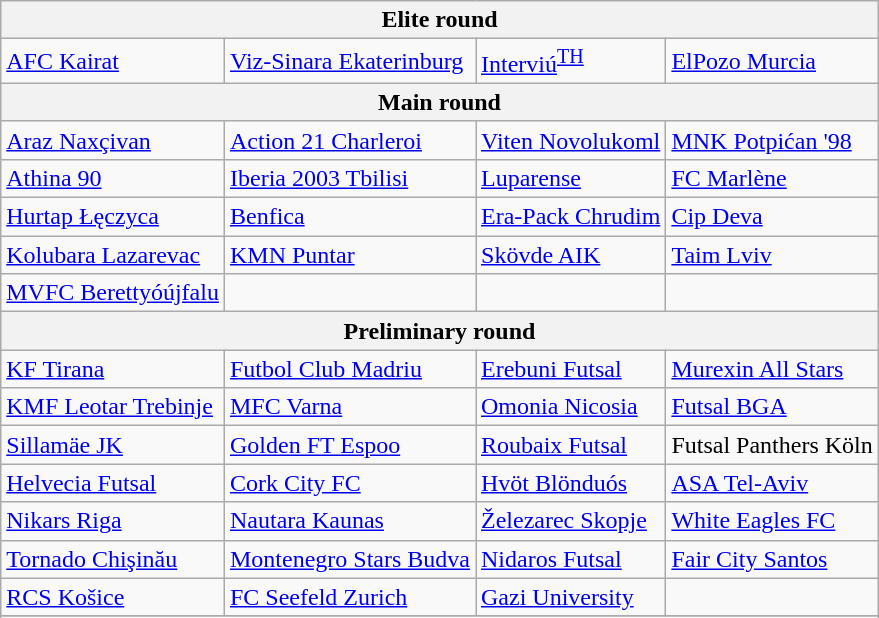<table class="wikitable">
<tr>
<th colspan="4">Elite round</th>
</tr>
<tr>
<td> <a href='#'>AFC Kairat</a></td>
<td> <a href='#'>Viz-Sinara Ekaterinburg</a></td>
<td> <a href='#'>Interviú</a><sup><a href='#'>TH</a></sup></td>
<td> <a href='#'>ElPozo Murcia</a></td>
</tr>
<tr>
<th colspan="4">Main round</th>
</tr>
<tr>
<td> <a href='#'>Araz Naxçivan</a></td>
<td> <a href='#'>Action 21 Charleroi</a></td>
<td> <a href='#'>Viten Novolukoml</a></td>
<td> <a href='#'>MNK Potpićan '98</a></td>
</tr>
<tr>
<td> <a href='#'>Athina 90</a></td>
<td> <a href='#'>Iberia 2003 Tbilisi</a></td>
<td> <a href='#'>Luparense</a></td>
<td> <a href='#'>FC Marlène</a></td>
</tr>
<tr>
<td> <a href='#'>Hurtap Łęczyca</a></td>
<td> <a href='#'>Benfica</a></td>
<td> <a href='#'>Era-Pack Chrudim</a></td>
<td> <a href='#'>Cip Deva</a></td>
</tr>
<tr>
<td> <a href='#'>Kolubara Lazarevac</a></td>
<td> <a href='#'>KMN Puntar</a></td>
<td> <a href='#'>Skövde AIK</a></td>
<td> <a href='#'>Taim Lviv</a></td>
</tr>
<tr>
<td> <a href='#'>MVFC Berettyóújfalu</a></td>
<td></td>
<td></td>
<td></td>
</tr>
<tr>
<th colspan="4">Preliminary round</th>
</tr>
<tr>
<td> <a href='#'>KF Tirana</a></td>
<td> <a href='#'>Futbol Club Madriu</a></td>
<td> <a href='#'>Erebuni Futsal</a></td>
<td> <a href='#'>Murexin All Stars</a></td>
</tr>
<tr>
<td> <a href='#'>KMF Leotar Trebinje</a></td>
<td> <a href='#'>MFC Varna</a></td>
<td>  <a href='#'>Omonia Nicosia</a></td>
<td> <a href='#'>Futsal BGA</a></td>
</tr>
<tr>
<td> <a href='#'>Sillamäe JK</a></td>
<td> <a href='#'>Golden FT Espoo</a></td>
<td> <a href='#'>Roubaix Futsal</a></td>
<td> Futsal Panthers Köln</td>
</tr>
<tr>
<td> <a href='#'>Helvecia Futsal</a></td>
<td> <a href='#'>Cork City FC</a></td>
<td> <a href='#'>Hvöt Blönduós</a></td>
<td> <a href='#'>ASA Tel-Aviv</a></td>
</tr>
<tr>
<td> <a href='#'>Nikars Riga</a></td>
<td> <a href='#'>Nautara Kaunas</a></td>
<td> <a href='#'>Železarec Skopje</a></td>
<td> <a href='#'>White Eagles FC</a></td>
</tr>
<tr>
<td> <a href='#'>Tornado Chişinău</a></td>
<td> <a href='#'>Montenegro Stars Budva</a></td>
<td> <a href='#'>Nidaros Futsal</a></td>
<td> <a href='#'>Fair City Santos</a></td>
</tr>
<tr>
<td> <a href='#'>RCS Košice</a></td>
<td> <a href='#'>FC Seefeld Zurich</a></td>
<td> <a href='#'>Gazi University</a></td>
<td></td>
</tr>
<tr>
</tr>
<tr>
</tr>
</table>
